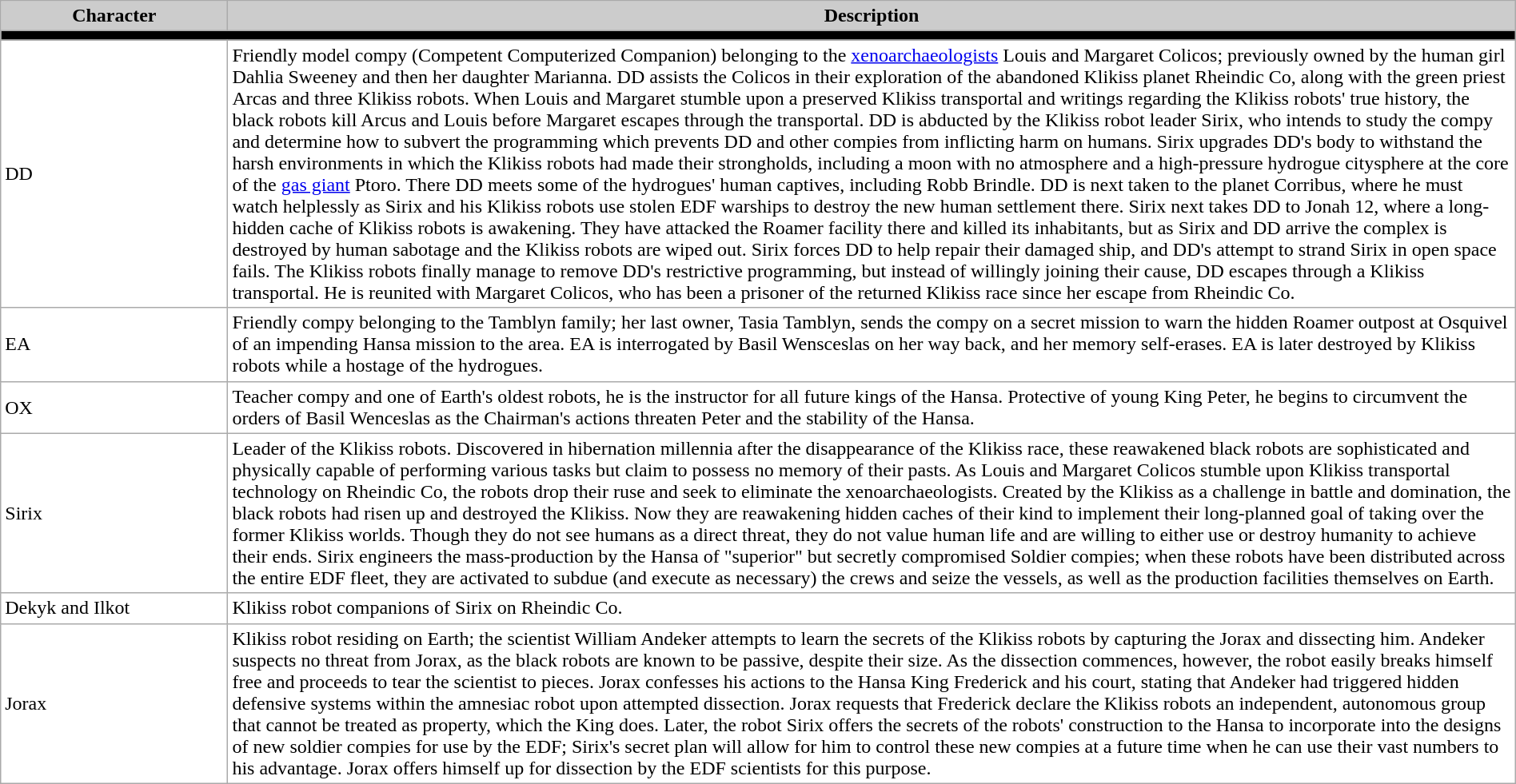<table class="wikitable" style="width:100%; margin-right:auto; background:#fff;">
<tr style="color:black">
<th style="background:#ccc; width:15%;">Character</th>
<th style="background:#ccc; width:85%;">Description</th>
</tr>
<tr>
<td colspan="3" style="background:#000000;"></td>
</tr>
<tr>
<td>DD</td>
<td>Friendly model compy (Competent Computerized Companion) belonging to the <a href='#'>xenoarchaeologists</a> Louis and Margaret Colicos; previously owned by the human girl Dahlia Sweeney and then her daughter Marianna. DD assists the Colicos in their exploration of the abandoned Klikiss planet Rheindic Co, along with the green priest Arcas and three Klikiss robots. When Louis and Margaret stumble upon a preserved Klikiss transportal and writings regarding the Klikiss robots' true history, the black robots kill Arcus and Louis before Margaret escapes through the transportal. DD is abducted by the Klikiss robot leader Sirix, who intends to study the compy and determine how to subvert the programming which prevents DD and other compies from inflicting harm on humans. Sirix upgrades DD's body to withstand the harsh environments in which the Klikiss robots had made their strongholds, including a moon with no atmosphere and a high-pressure hydrogue citysphere at the core of the <a href='#'>gas giant</a> Ptoro. There DD meets some of the hydrogues' human captives, including Robb Brindle. DD is next taken to the planet Corribus, where he must watch helplessly as Sirix and his Klikiss robots use stolen EDF warships to destroy the new human settlement there. Sirix next takes DD to Jonah 12, where a long-hidden cache of Klikiss robots is awakening. They have attacked the Roamer facility there and killed its inhabitants, but as Sirix and DD arrive the complex is destroyed by human sabotage and the Klikiss robots are wiped out. Sirix forces DD to help repair their damaged ship, and DD's attempt to strand Sirix in open space fails. The Klikiss robots finally manage to remove DD's restrictive programming, but instead of willingly joining their cause, DD escapes through a Klikiss transportal. He is reunited with Margaret Colicos, who has been a prisoner of the returned Klikiss race since her escape from Rheindic Co.</td>
</tr>
<tr>
<td>EA</td>
<td>Friendly compy belonging to the Tamblyn family; her last owner, Tasia Tamblyn, sends the compy on a secret mission to warn the hidden Roamer outpost at Osquivel of an impending Hansa mission to the area. EA is interrogated by Basil Wensceslas on her way back, and her memory self-erases. EA is later destroyed by Klikiss robots while a hostage of the hydrogues.</td>
</tr>
<tr>
<td>OX</td>
<td>Teacher compy and one of Earth's oldest robots, he is the instructor for all future kings of the Hansa. Protective of young King Peter, he begins to circumvent the orders of Basil Wenceslas as the Chairman's actions threaten Peter and the stability of the Hansa.</td>
</tr>
<tr>
<td>Sirix</td>
<td>Leader of the Klikiss robots. Discovered in hibernation millennia after the disappearance of the Klikiss race, these reawakened black robots are sophisticated and physically capable of performing various tasks but claim to possess no memory of their pasts. As Louis and Margaret Colicos stumble upon Klikiss transportal technology on Rheindic Co, the robots drop their ruse and seek to eliminate the xenoarchaeologists. Created by the Klikiss as a challenge in battle and domination, the black robots had risen up and destroyed the Klikiss. Now they are reawakening hidden caches of their kind to implement their long-planned goal of taking over the former Klikiss worlds. Though they do not see humans as a direct threat, they do not value human life and are willing to either use or destroy humanity to achieve their ends. Sirix engineers the mass-production by the Hansa of "superior" but secretly compromised Soldier compies; when these robots have been distributed across the entire EDF fleet, they are activated to subdue (and execute as necessary) the crews and seize the vessels, as well as the production facilities themselves on Earth.</td>
</tr>
<tr>
<td>Dekyk and Ilkot</td>
<td>Klikiss robot companions of Sirix on Rheindic Co.</td>
</tr>
<tr>
<td>Jorax</td>
<td>Klikiss robot residing on Earth; the scientist William Andeker attempts to learn the secrets of the Klikiss robots by capturing the Jorax and dissecting him. Andeker suspects no threat from Jorax, as the black robots are known to be passive, despite their size. As the dissection commences, however, the robot easily breaks himself free and proceeds to tear the scientist to pieces. Jorax confesses his actions to the Hansa King Frederick and his court, stating that Andeker had triggered hidden defensive systems within the amnesiac robot upon attempted dissection. Jorax requests that Frederick declare the Klikiss robots an independent, autonomous group that cannot be treated as property, which the King does. Later, the robot Sirix offers the secrets of the robots' construction to the Hansa to incorporate into the designs of new soldier compies for use by the EDF; Sirix's secret plan will allow for him to control these new compies at a future time when he can use their vast numbers to his advantage. Jorax offers himself up for dissection by the EDF scientists for this purpose.</td>
</tr>
</table>
